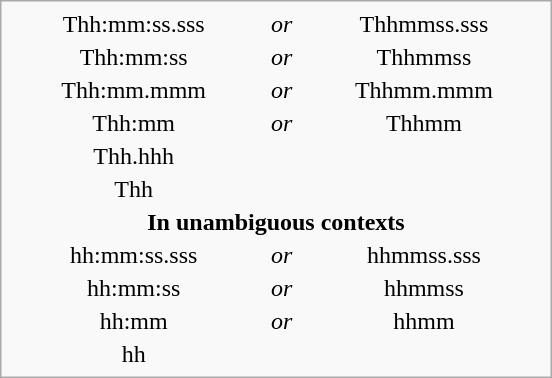<table class="infobox" style="text-align:center; width:23em">
<tr>
<td>Thh:mm:ss.sss</td>
<td><em>or</em></td>
<td>Thhmmss.sss</td>
</tr>
<tr>
<td>Thh:mm:ss</td>
<td><em>or</em></td>
<td>Thhmmss</td>
</tr>
<tr>
<td>Thh:mm.mmm</td>
<td><em>or</em></td>
<td>Thhmm.mmm</td>
</tr>
<tr>
<td>Thh:mm</td>
<td><em>or</em></td>
<td>Thhmm</td>
</tr>
<tr>
<td>Thh.hhh</td>
<td></td>
<td></td>
</tr>
<tr>
<td>Thh</td>
<td></td>
<td></td>
</tr>
<tr>
<td colspan=3><strong>In unambiguous contexts</strong></td>
</tr>
<tr>
<td>hh:mm:ss.sss</td>
<td><em>or</em></td>
<td>hhmmss.sss</td>
</tr>
<tr>
<td>hh:mm:ss</td>
<td><em>or</em></td>
<td>hhmmss</td>
</tr>
<tr>
<td>hh:mm</td>
<td><em>or</em></td>
<td>hhmm</td>
</tr>
<tr>
<td>hh</td>
<td></td>
<td></td>
</tr>
</table>
